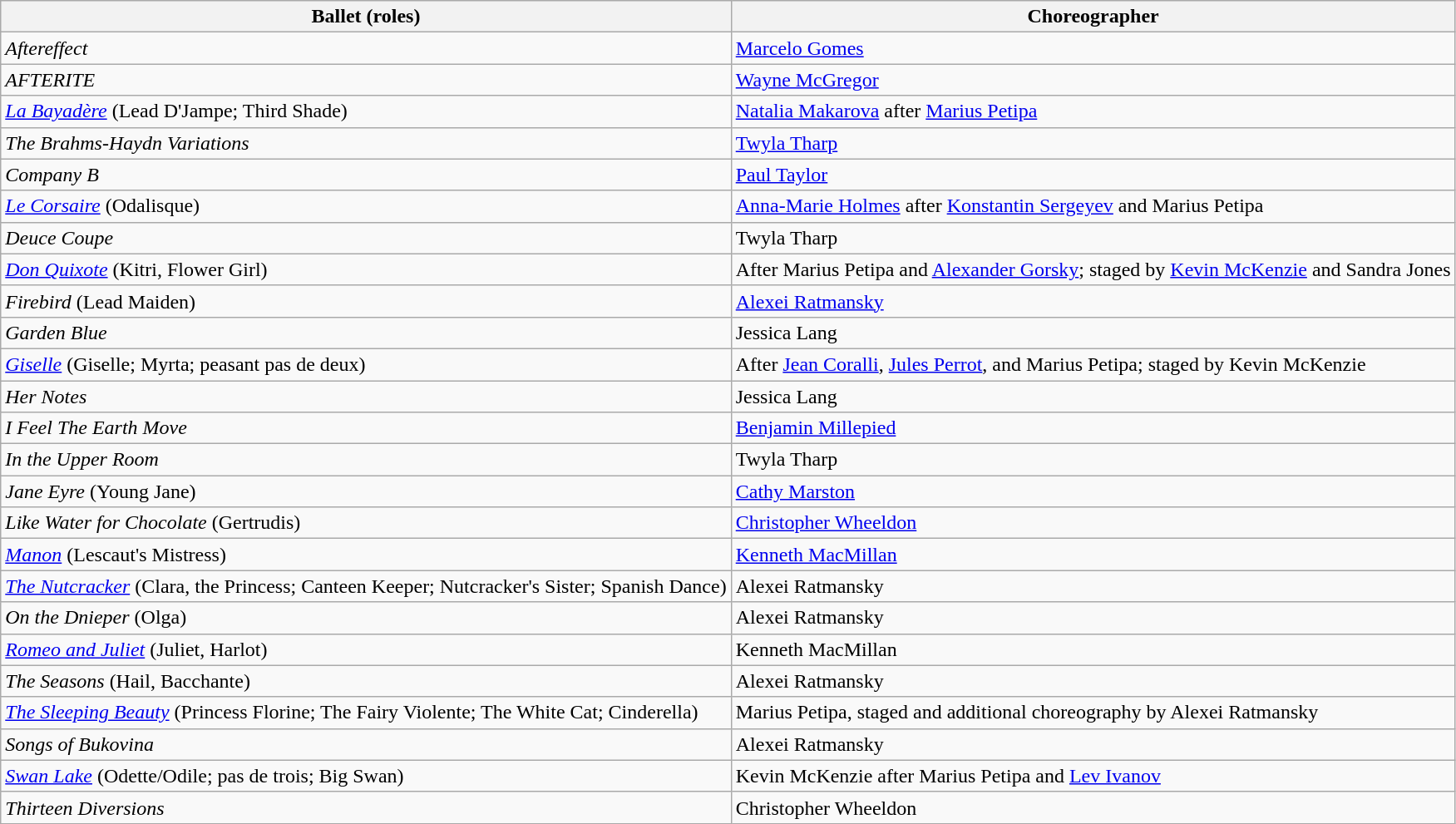<table class="wikitable">
<tr>
<th>Ballet (roles)</th>
<th>Choreographer</th>
</tr>
<tr>
<td><em>Aftereffect</em></td>
<td><a href='#'>Marcelo Gomes</a></td>
</tr>
<tr>
<td><em>AFTERITE</em></td>
<td><a href='#'>Wayne McGregor</a></td>
</tr>
<tr>
<td><em><a href='#'>La Bayadère</a></em> (Lead D'Jampe; Third Shade)</td>
<td><a href='#'>Natalia Makarova</a> after <a href='#'>Marius Petipa</a></td>
</tr>
<tr>
<td><em>The Brahms-Haydn Variations</em></td>
<td><a href='#'>Twyla Tharp</a></td>
</tr>
<tr>
<td><em>Company B</em></td>
<td><a href='#'>Paul Taylor</a></td>
</tr>
<tr>
<td><em><a href='#'>Le Corsaire</a></em> (Odalisque)</td>
<td><a href='#'>Anna-Marie Holmes</a> after <a href='#'>Konstantin Sergeyev</a> and Marius Petipa</td>
</tr>
<tr>
<td><em>Deuce Coupe</em></td>
<td>Twyla Tharp</td>
</tr>
<tr>
<td><em><a href='#'>Don Quixote</a></em> (Kitri, Flower Girl)</td>
<td>After Marius Petipa and <a href='#'>Alexander Gorsky</a>; staged by <a href='#'>Kevin McKenzie</a> and Sandra Jones</td>
</tr>
<tr>
<td><em>Firebird</em> (Lead Maiden)</td>
<td><a href='#'>Alexei Ratmansky</a></td>
</tr>
<tr>
<td><em>Garden Blue</em></td>
<td>Jessica Lang</td>
</tr>
<tr>
<td><em><a href='#'>Giselle</a></em> (Giselle; Myrta; peasant pas de deux)</td>
<td>After <a href='#'>Jean Coralli</a>, <a href='#'>Jules Perrot</a>, and Marius Petipa; staged by Kevin McKenzie</td>
</tr>
<tr>
<td><em>Her Notes</em></td>
<td>Jessica Lang</td>
</tr>
<tr>
<td><em>I Feel The Earth Move</em></td>
<td><a href='#'>Benjamin Millepied</a></td>
</tr>
<tr>
<td><em>In the Upper Room</em></td>
<td>Twyla Tharp</td>
</tr>
<tr>
<td><em>Jane Eyre</em> (Young Jane)</td>
<td><a href='#'>Cathy Marston</a></td>
</tr>
<tr>
<td><em>Like Water for Chocolate</em> (Gertrudis)</td>
<td><a href='#'>Christopher Wheeldon</a></td>
</tr>
<tr>
<td><em><a href='#'>Manon</a></em> (Lescaut's Mistress)</td>
<td><a href='#'>Kenneth MacMillan</a></td>
</tr>
<tr>
<td><em><a href='#'>The Nutcracker</a></em> (Clara, the Princess; Canteen Keeper; Nutcracker's Sister; Spanish Dance)</td>
<td>Alexei Ratmansky</td>
</tr>
<tr>
<td><em>On the Dnieper</em> (Olga)</td>
<td>Alexei Ratmansky</td>
</tr>
<tr>
<td><em><a href='#'>Romeo and Juliet</a></em> (Juliet, Harlot)</td>
<td>Kenneth MacMillan</td>
</tr>
<tr>
<td><em>The Seasons</em> (Hail, Bacchante)</td>
<td>Alexei Ratmansky</td>
</tr>
<tr>
<td><em><a href='#'>The Sleeping Beauty</a></em> (Princess Florine; The Fairy Violente; The White Cat; Cinderella)</td>
<td>Marius Petipa, staged and additional choreography by Alexei Ratmansky</td>
</tr>
<tr>
<td><em>Songs of Bukovina</em></td>
<td>Alexei Ratmansky</td>
</tr>
<tr>
<td><em><a href='#'>Swan Lake</a></em> (Odette/Odile; pas de trois; Big Swan)</td>
<td>Kevin McKenzie after Marius Petipa and <a href='#'>Lev Ivanov</a></td>
</tr>
<tr>
<td><em>Thirteen Diversions</em></td>
<td>Christopher Wheeldon</td>
</tr>
</table>
